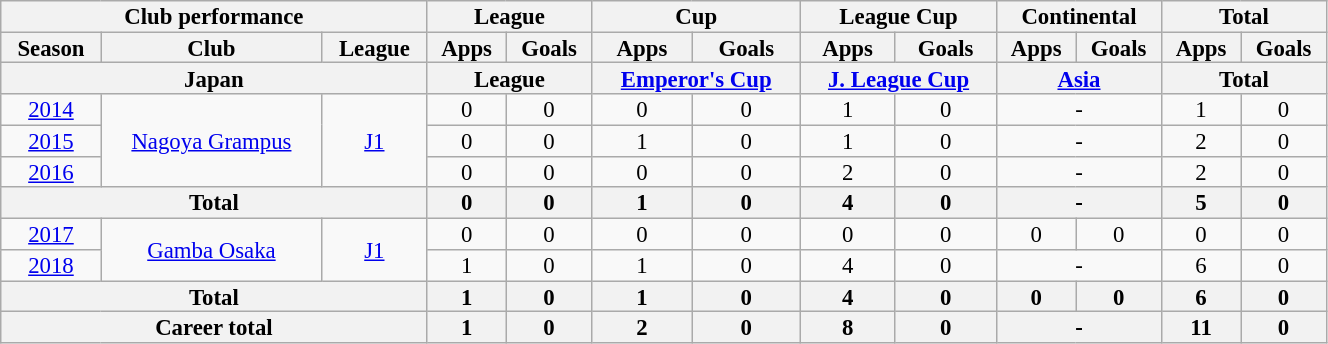<table class="wikitable" style="text-align:center; line-height:90%; font-size:95%; width:70%;">
<tr>
<th colspan=3>Club performance</th>
<th colspan=2>League</th>
<th colspan=2>Cup</th>
<th colspan=2>League Cup</th>
<th colspan=2>Continental</th>
<th colspan=2>Total</th>
</tr>
<tr>
<th>Season</th>
<th>Club</th>
<th>League</th>
<th>Apps</th>
<th>Goals</th>
<th>Apps</th>
<th>Goals</th>
<th>Apps</th>
<th>Goals</th>
<th>Apps</th>
<th>Goals</th>
<th>Apps</th>
<th>Goals</th>
</tr>
<tr>
<th colspan=3>Japan</th>
<th colspan=2>League</th>
<th colspan=2><a href='#'>Emperor's Cup</a></th>
<th colspan=2><a href='#'>J. League Cup</a></th>
<th colspan=2><a href='#'>Asia</a></th>
<th colspan=2>Total</th>
</tr>
<tr>
<td><a href='#'>2014</a></td>
<td rowspan="3"><a href='#'>Nagoya Grampus</a></td>
<td rowspan="3"><a href='#'>J1</a></td>
<td>0</td>
<td>0</td>
<td>0</td>
<td>0</td>
<td>1</td>
<td>0</td>
<td colspan="2">-</td>
<td>1</td>
<td>0</td>
</tr>
<tr>
<td><a href='#'>2015</a></td>
<td>0</td>
<td>0</td>
<td>1</td>
<td>0</td>
<td>1</td>
<td>0</td>
<td colspan="2">-</td>
<td>2</td>
<td>0</td>
</tr>
<tr>
<td><a href='#'>2016</a></td>
<td>0</td>
<td>0</td>
<td>0</td>
<td>0</td>
<td>2</td>
<td>0</td>
<td colspan="2">-</td>
<td>2</td>
<td>0</td>
</tr>
<tr>
<th colspan="3">Total</th>
<th>0</th>
<th>0</th>
<th>1</th>
<th>0</th>
<th>4</th>
<th>0</th>
<th colspan="2">-</th>
<th>5</th>
<th>0</th>
</tr>
<tr>
<td><a href='#'>2017</a></td>
<td rowspan="2"><a href='#'>Gamba Osaka</a></td>
<td rowspan="2"><a href='#'>J1</a></td>
<td>0</td>
<td>0</td>
<td>0</td>
<td>0</td>
<td>0</td>
<td>0</td>
<td>0</td>
<td>0</td>
<td>0</td>
<td>0</td>
</tr>
<tr>
<td><a href='#'>2018</a></td>
<td>1</td>
<td>0</td>
<td>1</td>
<td>0</td>
<td>4</td>
<td>0</td>
<td colspan="2">-</td>
<td>6</td>
<td>0</td>
</tr>
<tr>
<th colspan="3">Total</th>
<th>1</th>
<th>0</th>
<th>1</th>
<th>0</th>
<th>4</th>
<th>0</th>
<th>0</th>
<th>0</th>
<th>6</th>
<th>0</th>
</tr>
<tr>
<th colspan="3">Career total</th>
<th>1</th>
<th>0</th>
<th>2</th>
<th>0</th>
<th>8</th>
<th>0</th>
<th colspan="2">-</th>
<th>11</th>
<th>0</th>
</tr>
</table>
